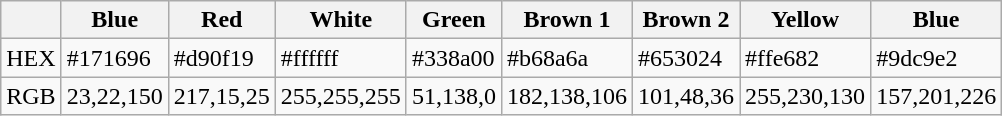<table class="wikitable">
<tr>
<th></th>
<th>Blue</th>
<th>Red</th>
<th>White</th>
<th>Green</th>
<th>Brown 1</th>
<th>Brown 2</th>
<th>Yellow</th>
<th>Blue</th>
</tr>
<tr>
<td>HEX</td>
<td>#171696</td>
<td>#d90f19</td>
<td>#ffffff</td>
<td>#338a00</td>
<td>#b68a6a</td>
<td>#653024</td>
<td>#ffe682</td>
<td>#9dc9e2</td>
</tr>
<tr>
<td>RGB</td>
<td>23,22,150</td>
<td>217,15,25</td>
<td>255,255,255</td>
<td>51,138,0</td>
<td>182,138,106</td>
<td>101,48,36</td>
<td>255,230,130</td>
<td>157,201,226</td>
</tr>
</table>
